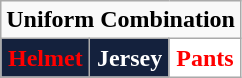<table class="wikitable"  style="display: inline-table;">
<tr>
<td align="center" Colspan="3"><strong>Uniform Combination</strong></td>
</tr>
<tr align="center">
<td style="background:#14213D; color:red"><strong>Helmet</strong></td>
<td style="background:#14213D; color:white"><strong>Jersey</strong></td>
<td style="background:white; color:red"><strong>Pants</strong></td>
</tr>
</table>
